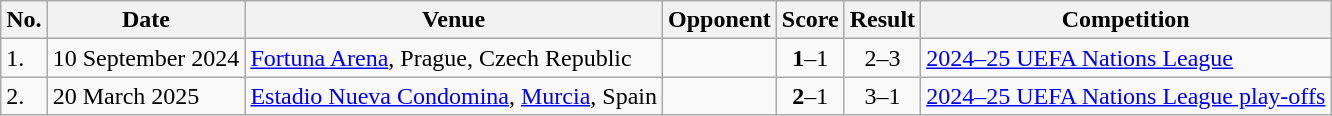<table class="wikitable ">
<tr>
<th>No.</th>
<th>Date</th>
<th>Venue</th>
<th>Opponent</th>
<th>Score</th>
<th>Result</th>
<th>Competition</th>
</tr>
<tr>
<td>1.</td>
<td>10 September 2024</td>
<td><a href='#'>Fortuna Arena</a>, Prague, Czech Republic</td>
<td></td>
<td align=center><strong>1</strong>–1</td>
<td align=center>2–3</td>
<td><a href='#'>2024–25 UEFA Nations League</a></td>
</tr>
<tr>
<td>2.</td>
<td>20 March 2025</td>
<td><a href='#'>Estadio Nueva Condomina</a>, <a href='#'>Murcia</a>, Spain</td>
<td></td>
<td align=center><strong>2</strong>–1</td>
<td align=center>3–1</td>
<td><a href='#'>2024–25 UEFA Nations League play-offs</a></td>
</tr>
</table>
